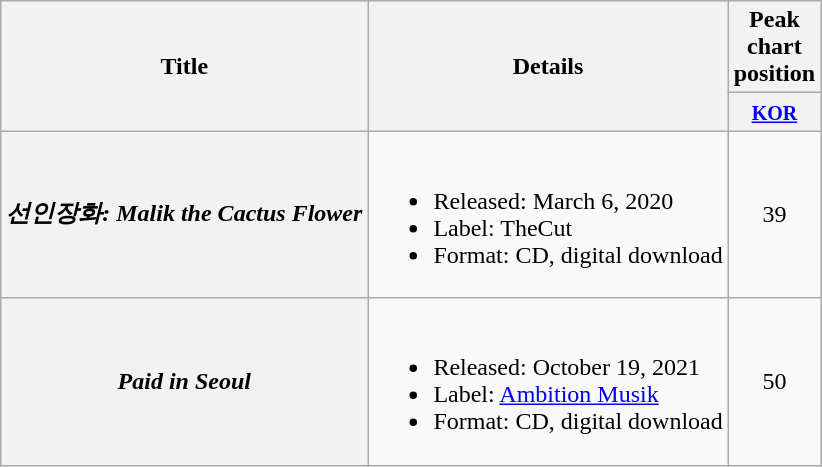<table class="wikitable plainrowheaders">
<tr>
<th rowspan="2">Title</th>
<th rowspan="2">Details</th>
<th>Peak<br>chart<br>position</th>
</tr>
<tr>
<th><a href='#'><small>KOR</small></a><br></th>
</tr>
<tr>
<th scope="row"><em>선인장화: Malik the Cactus Flower</em></th>
<td><br><ul><li>Released: March 6, 2020</li><li>Label: TheCut</li><li>Format: CD, digital download</li></ul></td>
<td align="center">39</td>
</tr>
<tr>
<th scope="row"><em>Paid in Seoul</em></th>
<td><br><ul><li>Released: October 19, 2021</li><li>Label: <a href='#'>Ambition Musik</a></li><li>Format: CD, digital download</li></ul></td>
<td align="center">50</td>
</tr>
</table>
